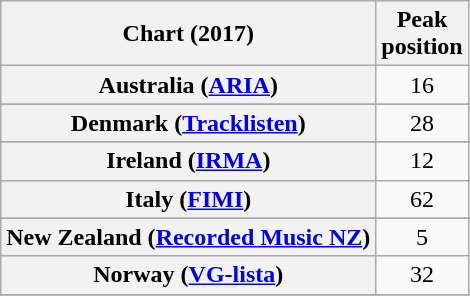<table class="wikitable sortable plainrowheaders" style="text-align:center">
<tr>
<th scope="col">Chart (2017)</th>
<th scope="col">Peak<br> position</th>
</tr>
<tr>
<th scope="row">Australia (<a href='#'>ARIA</a>)</th>
<td>16</td>
</tr>
<tr>
</tr>
<tr>
</tr>
<tr>
</tr>
<tr>
<th scope="row">Denmark (<a href='#'>Tracklisten</a>)</th>
<td>28</td>
</tr>
<tr>
</tr>
<tr>
</tr>
<tr>
</tr>
<tr>
<th scope="row">Ireland (<a href='#'>IRMA</a>)</th>
<td>12</td>
</tr>
<tr>
<th scope="row">Italy (<a href='#'>FIMI</a>)</th>
<td>62</td>
</tr>
<tr>
</tr>
<tr>
<th scope="row">New Zealand (<a href='#'>Recorded Music NZ</a>)</th>
<td>5</td>
</tr>
<tr>
<th scope="row">Norway (<a href='#'>VG-lista</a>)</th>
<td>32</td>
</tr>
<tr>
</tr>
<tr>
</tr>
<tr>
</tr>
<tr>
</tr>
<tr>
</tr>
<tr>
</tr>
<tr>
</tr>
<tr>
</tr>
<tr>
</tr>
</table>
